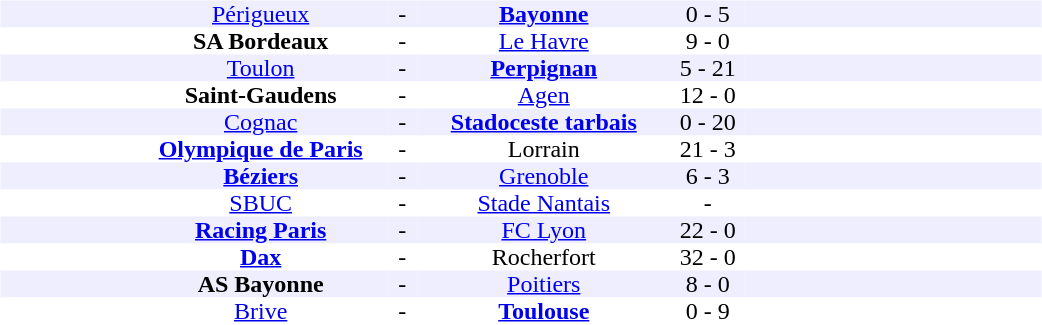<table width=700>
<tr>
<td width=700 valign=top><br><table border=0 cellspacing=0 cellpadding=0 style=font-size: 100%; border-collapse: collapse; width=100%>
<tr align=center bgcolor=#EEEEFF>
<td width=90></td>
<td width=170><a href='#'>Périgueux</a></td>
<td width=20>-</td>
<td width=170><strong><a href='#'>Bayonne</a></strong></td>
<td width=50>0 - 5</td>
<td width=200></td>
</tr>
<tr align=center bgcolor=#FFFFFF>
<td width=90></td>
<td width=170><strong>SA Bordeaux</strong></td>
<td width=20>-</td>
<td width=170><a href='#'>Le Havre</a></td>
<td width=50>9 - 0</td>
<td width=200></td>
</tr>
<tr align=center bgcolor=#EEEEFF>
<td width=90></td>
<td width=170><a href='#'>Toulon</a></td>
<td width=20>-</td>
<td width=170><strong><a href='#'>Perpignan</a></strong></td>
<td width=50>5 - 21</td>
<td width=200></td>
</tr>
<tr align=center bgcolor=#FFFFFF>
<td width=90></td>
<td width=170><strong>Saint-Gaudens</strong></td>
<td width=20>-</td>
<td width=170><a href='#'>Agen</a></td>
<td width=50>12 - 0</td>
<td width=200></td>
</tr>
<tr align=center bgcolor=#EEEEFF>
<td width=90></td>
<td width=170><a href='#'>Cognac</a></td>
<td width=20>-</td>
<td width=170><strong><a href='#'>Stadoceste tarbais</a></strong></td>
<td width=50>0 - 20</td>
<td width=200></td>
</tr>
<tr align=center bgcolor=#FFFFFF>
<td width=90></td>
<td width=170><strong><a href='#'>Olympique de Paris</a></strong></td>
<td width=20>-</td>
<td width=170>Lorrain</td>
<td width=50>21 - 3</td>
<td width=200></td>
</tr>
<tr align=center bgcolor=#EEEEFF>
<td width=90></td>
<td width=170><strong><a href='#'>Béziers</a></strong></td>
<td width=20>-</td>
<td width=170><a href='#'>Grenoble</a></td>
<td width=50>6 - 3</td>
<td width=200></td>
</tr>
<tr align=center bgcolor=#FFFFFF>
<td width=90></td>
<td width=170><a href='#'>SBUC</a></td>
<td width=20>-</td>
<td width=170><a href='#'>Stade Nantais</a></td>
<td width=50>-</td>
<td width=200></td>
</tr>
<tr align=center bgcolor=#EEEEFF>
<td width=90></td>
<td width=170><strong><a href='#'>Racing Paris</a></strong></td>
<td width=20>-</td>
<td width=170><a href='#'>FC Lyon</a></td>
<td width=50>22 - 0</td>
<td width=200></td>
</tr>
<tr align=center bgcolor=#FFFFFF>
<td width=90></td>
<td width=170><strong><a href='#'>Dax</a></strong></td>
<td width=20>-</td>
<td width=170>Rocherfort</td>
<td width=50>32 - 0</td>
<td width=200></td>
</tr>
<tr align=center bgcolor=#EEEEFF>
<td width=90></td>
<td width=170><strong>AS Bayonne</strong></td>
<td width=20>-</td>
<td width=170><a href='#'>Poitiers</a></td>
<td width=50>8 - 0</td>
<td width=200></td>
</tr>
<tr align=center bgcolor=#FFFFFF>
<td width=90></td>
<td width=170><a href='#'>Brive</a></td>
<td width=20>-</td>
<td width=170><strong><a href='#'>Toulouse</a></strong></td>
<td width=50>0 - 9</td>
<td width=200></td>
</tr>
</table>
</td>
</tr>
</table>
